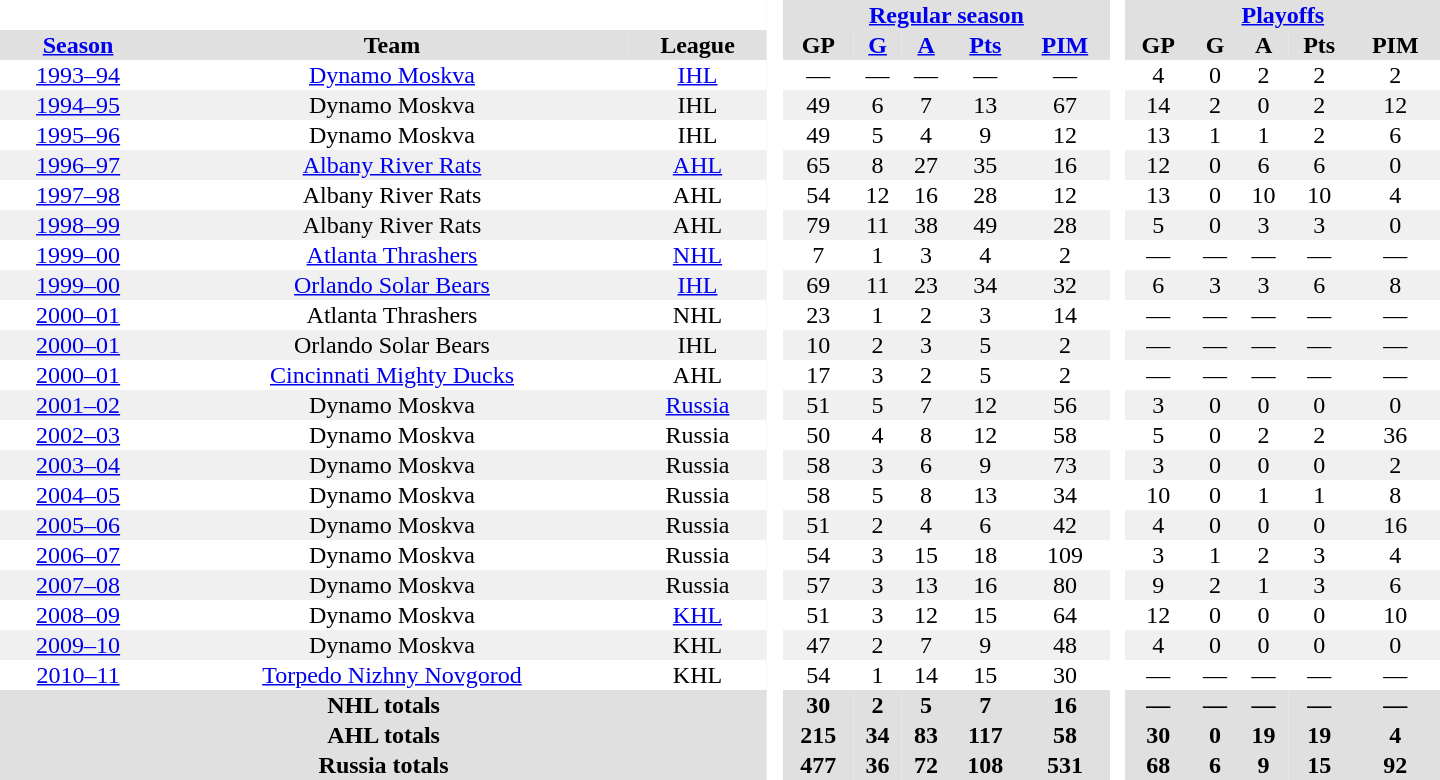<table border="0" cellpadding="1" cellspacing="0" style="text-align:center; width:60em">
<tr bgcolor="#e0e0e0">
<th colspan="3" bgcolor="#ffffff"> </th>
<th rowspan="99" bgcolor="#ffffff"> </th>
<th colspan="5"><a href='#'>Regular season</a></th>
<th rowspan="99" bgcolor="#ffffff"> </th>
<th colspan="5"><a href='#'>Playoffs</a></th>
</tr>
<tr bgcolor="#e0e0e0">
<th><a href='#'>Season</a></th>
<th>Team</th>
<th>League</th>
<th>GP</th>
<th><a href='#'>G</a></th>
<th><a href='#'>A</a></th>
<th><a href='#'>Pts</a></th>
<th><a href='#'>PIM</a></th>
<th>GP</th>
<th>G</th>
<th>A</th>
<th>Pts</th>
<th>PIM</th>
</tr>
<tr>
<td><a href='#'>1993–94</a></td>
<td><a href='#'>Dynamo Moskva</a></td>
<td><a href='#'>IHL</a></td>
<td>—</td>
<td>—</td>
<td>—</td>
<td>—</td>
<td>—</td>
<td>4</td>
<td>0</td>
<td>2</td>
<td>2</td>
<td>2</td>
</tr>
<tr bgcolor="#f0f0f0">
<td><a href='#'>1994–95</a></td>
<td>Dynamo Moskva</td>
<td>IHL</td>
<td>49</td>
<td>6</td>
<td>7</td>
<td>13</td>
<td>67</td>
<td>14</td>
<td>2</td>
<td>0</td>
<td>2</td>
<td>12</td>
</tr>
<tr>
<td><a href='#'>1995–96</a></td>
<td>Dynamo Moskva</td>
<td>IHL</td>
<td>49</td>
<td>5</td>
<td>4</td>
<td>9</td>
<td>12</td>
<td>13</td>
<td>1</td>
<td>1</td>
<td>2</td>
<td>6</td>
</tr>
<tr bgcolor="#f0f0f0">
<td><a href='#'>1996–97</a></td>
<td><a href='#'>Albany River Rats</a></td>
<td><a href='#'>AHL</a></td>
<td>65</td>
<td>8</td>
<td>27</td>
<td>35</td>
<td>16</td>
<td>12</td>
<td>0</td>
<td>6</td>
<td>6</td>
<td>0</td>
</tr>
<tr>
<td><a href='#'>1997–98</a></td>
<td>Albany River Rats</td>
<td>AHL</td>
<td>54</td>
<td>12</td>
<td>16</td>
<td>28</td>
<td>12</td>
<td>13</td>
<td>0</td>
<td>10</td>
<td>10</td>
<td>4</td>
</tr>
<tr bgcolor="#f0f0f0">
<td><a href='#'>1998–99</a></td>
<td>Albany River Rats</td>
<td>AHL</td>
<td>79</td>
<td>11</td>
<td>38</td>
<td>49</td>
<td>28</td>
<td>5</td>
<td>0</td>
<td>3</td>
<td>3</td>
<td>0</td>
</tr>
<tr>
<td><a href='#'>1999–00</a></td>
<td><a href='#'>Atlanta Thrashers</a></td>
<td><a href='#'>NHL</a></td>
<td>7</td>
<td>1</td>
<td>3</td>
<td>4</td>
<td>2</td>
<td>—</td>
<td>—</td>
<td>—</td>
<td>—</td>
<td>—</td>
</tr>
<tr bgcolor="#f0f0f0">
<td><a href='#'>1999–00</a></td>
<td><a href='#'>Orlando Solar Bears</a></td>
<td><a href='#'>IHL</a></td>
<td>69</td>
<td>11</td>
<td>23</td>
<td>34</td>
<td>32</td>
<td>6</td>
<td>3</td>
<td>3</td>
<td>6</td>
<td>8</td>
</tr>
<tr>
<td><a href='#'>2000–01</a></td>
<td>Atlanta Thrashers</td>
<td>NHL</td>
<td>23</td>
<td>1</td>
<td>2</td>
<td>3</td>
<td>14</td>
<td>—</td>
<td>—</td>
<td>—</td>
<td>—</td>
<td>—</td>
</tr>
<tr bgcolor="#f0f0f0">
<td><a href='#'>2000–01</a></td>
<td>Orlando Solar Bears</td>
<td>IHL</td>
<td>10</td>
<td>2</td>
<td>3</td>
<td>5</td>
<td>2</td>
<td>—</td>
<td>—</td>
<td>—</td>
<td>—</td>
<td>—</td>
</tr>
<tr>
<td><a href='#'>2000–01</a></td>
<td><a href='#'>Cincinnati Mighty Ducks</a></td>
<td>AHL</td>
<td>17</td>
<td>3</td>
<td>2</td>
<td>5</td>
<td>2</td>
<td>—</td>
<td>—</td>
<td>—</td>
<td>—</td>
<td>—</td>
</tr>
<tr bgcolor="#f0f0f0">
<td><a href='#'>2001–02</a></td>
<td>Dynamo Moskva</td>
<td><a href='#'>Russia</a></td>
<td>51</td>
<td>5</td>
<td>7</td>
<td>12</td>
<td>56</td>
<td>3</td>
<td>0</td>
<td>0</td>
<td>0</td>
<td>0</td>
</tr>
<tr>
<td><a href='#'>2002–03</a></td>
<td>Dynamo Moskva</td>
<td>Russia</td>
<td>50</td>
<td>4</td>
<td>8</td>
<td>12</td>
<td>58</td>
<td>5</td>
<td>0</td>
<td>2</td>
<td>2</td>
<td>36</td>
</tr>
<tr bgcolor="#f0f0f0">
<td><a href='#'>2003–04</a></td>
<td>Dynamo Moskva</td>
<td>Russia</td>
<td>58</td>
<td>3</td>
<td>6</td>
<td>9</td>
<td>73</td>
<td>3</td>
<td>0</td>
<td>0</td>
<td>0</td>
<td>2</td>
</tr>
<tr>
<td><a href='#'>2004–05</a></td>
<td>Dynamo Moskva</td>
<td>Russia</td>
<td>58</td>
<td>5</td>
<td>8</td>
<td>13</td>
<td>34</td>
<td>10</td>
<td>0</td>
<td>1</td>
<td>1</td>
<td>8</td>
</tr>
<tr bgcolor="#f0f0f0">
<td><a href='#'>2005–06</a></td>
<td>Dynamo Moskva</td>
<td>Russia</td>
<td>51</td>
<td>2</td>
<td>4</td>
<td>6</td>
<td>42</td>
<td>4</td>
<td>0</td>
<td>0</td>
<td>0</td>
<td>16</td>
</tr>
<tr>
<td><a href='#'>2006–07</a></td>
<td>Dynamo Moskva</td>
<td>Russia</td>
<td>54</td>
<td>3</td>
<td>15</td>
<td>18</td>
<td>109</td>
<td>3</td>
<td>1</td>
<td>2</td>
<td>3</td>
<td>4</td>
</tr>
<tr bgcolor="#f0f0f0">
<td><a href='#'>2007–08</a></td>
<td>Dynamo Moskva</td>
<td>Russia</td>
<td>57</td>
<td>3</td>
<td>13</td>
<td>16</td>
<td>80</td>
<td>9</td>
<td>2</td>
<td>1</td>
<td>3</td>
<td>6</td>
</tr>
<tr>
<td><a href='#'>2008–09</a></td>
<td>Dynamo Moskva</td>
<td><a href='#'>KHL</a></td>
<td>51</td>
<td>3</td>
<td>12</td>
<td>15</td>
<td>64</td>
<td>12</td>
<td>0</td>
<td>0</td>
<td>0</td>
<td>10</td>
</tr>
<tr bgcolor="#f0f0f0">
<td><a href='#'>2009–10</a></td>
<td>Dynamo Moskva</td>
<td>KHL</td>
<td>47</td>
<td>2</td>
<td>7</td>
<td>9</td>
<td>48</td>
<td>4</td>
<td>0</td>
<td>0</td>
<td>0</td>
<td>0</td>
</tr>
<tr>
<td><a href='#'>2010–11</a></td>
<td><a href='#'>Torpedo Nizhny Novgorod</a></td>
<td>KHL</td>
<td>54</td>
<td>1</td>
<td>14</td>
<td>15</td>
<td>30</td>
<td>—</td>
<td>—</td>
<td>—</td>
<td>—</td>
<td>—</td>
</tr>
<tr>
</tr>
<tr ALIGN="center" bgcolor="#e0e0e0">
<th colspan="3">NHL totals</th>
<th ALIGN="center">30</th>
<th ALIGN="center">2</th>
<th ALIGN="center">5</th>
<th ALIGN="center">7</th>
<th ALIGN="center">16</th>
<th ALIGN="center">—</th>
<th ALIGN="center">—</th>
<th ALIGN="center">—</th>
<th ALIGN="center">—</th>
<th ALIGN="center">—</th>
</tr>
<tr>
</tr>
<tr ALIGN="center" bgcolor="#e0e0e0">
<th colspan="3">AHL totals</th>
<th ALIGN="center">215</th>
<th ALIGN="center">34</th>
<th ALIGN="center">83</th>
<th ALIGN="center">117</th>
<th ALIGN="center">58</th>
<th ALIGN="center">30</th>
<th ALIGN="center">0</th>
<th ALIGN="center">19</th>
<th ALIGN="center">19</th>
<th ALIGN="center">4</th>
</tr>
<tr>
</tr>
<tr ALIGN="center" bgcolor="#e0e0e0">
<th colspan="3">Russia totals</th>
<th ALIGN="center">477</th>
<th ALIGN="center">36</th>
<th ALIGN="center">72</th>
<th ALIGN="center">108</th>
<th ALIGN="center">531</th>
<th ALIGN="center">68</th>
<th ALIGN="center">6</th>
<th ALIGN="center">9</th>
<th ALIGN="center">15</th>
<th ALIGN="center">92</th>
</tr>
</table>
